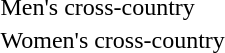<table>
<tr>
<td>Men's cross-country<br></td>
<td></td>
<td></td>
<td></td>
</tr>
<tr>
<td>Women's cross-country<br></td>
<td></td>
<td></td>
<td></td>
</tr>
</table>
